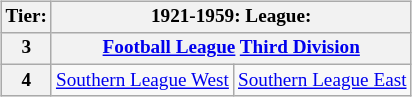<table class="wikitable" style="text-align: center; font-size: 80%; float: right; ">
<tr>
<th>Tier:</th>
<th colspan="2">1921-1959: League:</th>
</tr>
<tr>
<th>3</th>
<th colspan="2"><strong><a href='#'>Football League</a> <a href='#'>Third Division</a></strong></th>
</tr>
<tr>
<th>4</th>
<td><a href='#'>Southern League West</a></td>
<td><a href='#'>Southern League East</a><br></td>
</tr>
</table>
